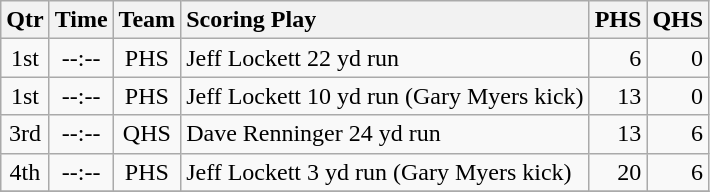<table class="wikitable">
<tr>
<th style="text-align: center;">Qtr</th>
<th style="text-align: center;">Time</th>
<th style="text-align: center;">Team</th>
<th style="text-align: left;">Scoring Play</th>
<th style="text-align: right;">PHS</th>
<th style="text-align: right;">QHS</th>
</tr>
<tr>
<td style="text-align: center;">1st</td>
<td style="text-align: center;">--:--</td>
<td style="text-align: center;">PHS</td>
<td style="text-align: left;">Jeff Lockett 22 yd run</td>
<td style="text-align: right;">6</td>
<td style="text-align: right;">0</td>
</tr>
<tr>
<td style="text-align: center;">1st</td>
<td style="text-align: center;">--:--</td>
<td style="text-align: center;">PHS</td>
<td style="text-align: left;">Jeff Lockett 10 yd run (Gary Myers kick)</td>
<td style="text-align: right;">13</td>
<td style="text-align: right;">0</td>
</tr>
<tr>
<td style="text-align: center;">3rd</td>
<td style="text-align: center;">--:--</td>
<td style="text-align: center;">QHS</td>
<td style="text-align: left;">Dave Renninger 24 yd run</td>
<td style="text-align: right;">13</td>
<td style="text-align: right;">6</td>
</tr>
<tr>
<td style="text-align: center;">4th</td>
<td style="text-align: center;">--:--</td>
<td style="text-align: center;">PHS</td>
<td style="text-align: left;">Jeff Lockett 3 yd run (Gary Myers kick)</td>
<td style="text-align: right;">20</td>
<td style="text-align: right;">6</td>
</tr>
<tr>
</tr>
</table>
